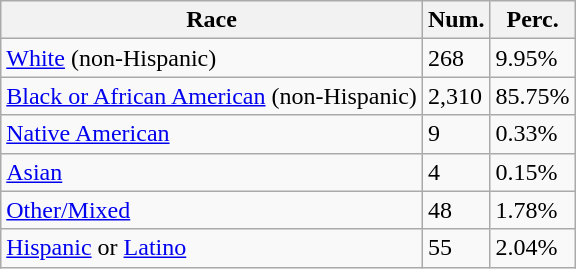<table class="wikitable">
<tr>
<th>Race</th>
<th>Num.</th>
<th>Perc.</th>
</tr>
<tr>
<td><a href='#'>White</a> (non-Hispanic)</td>
<td>268</td>
<td>9.95%</td>
</tr>
<tr>
<td><a href='#'>Black or African American</a> (non-Hispanic)</td>
<td>2,310</td>
<td>85.75%</td>
</tr>
<tr>
<td><a href='#'>Native American</a></td>
<td>9</td>
<td>0.33%</td>
</tr>
<tr>
<td><a href='#'>Asian</a></td>
<td>4</td>
<td>0.15%</td>
</tr>
<tr>
<td><a href='#'>Other/Mixed</a></td>
<td>48</td>
<td>1.78%</td>
</tr>
<tr>
<td><a href='#'>Hispanic</a> or <a href='#'>Latino</a></td>
<td>55</td>
<td>2.04%</td>
</tr>
</table>
